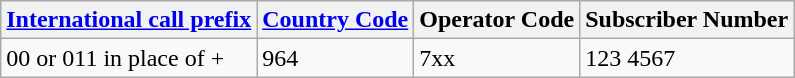<table class="wikitable" border=1>
<tr>
<th><a href='#'>International call prefix</a></th>
<th><a href='#'>Country Code</a></th>
<th>Operator Code</th>
<th>Subscriber Number</th>
</tr>
<tr>
<td>00 or 011 in place of +</td>
<td>964</td>
<td>7xx</td>
<td>123 4567</td>
</tr>
</table>
